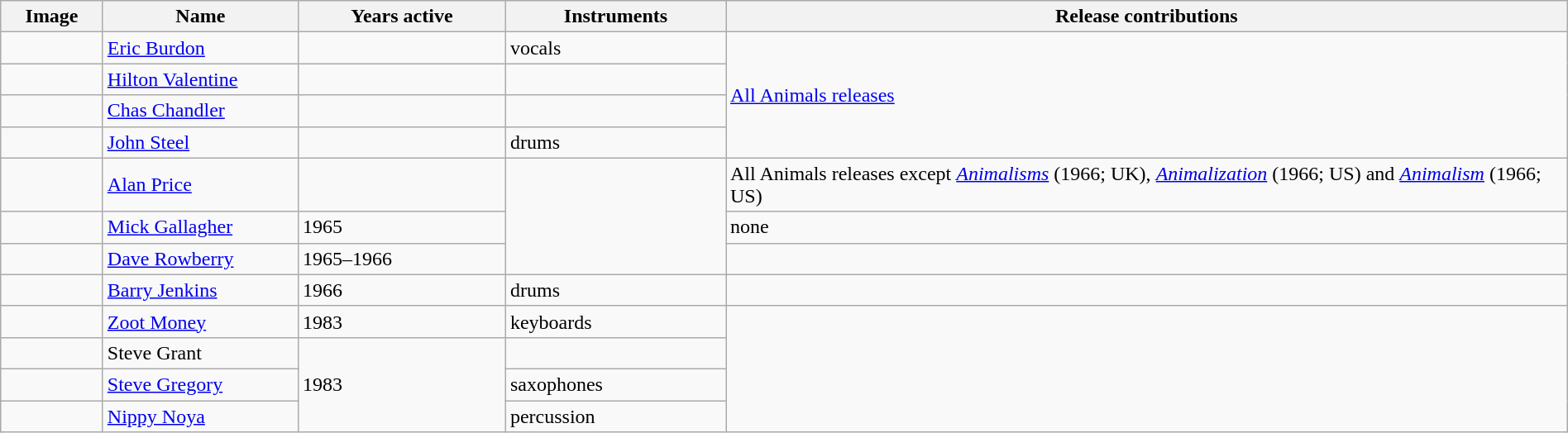<table class="wikitable" width="100%" border="1">
<tr>
<th width="75">Image</th>
<th width="150">Name</th>
<th width="160">Years active</th>
<th width="170">Instruments</th>
<th>Release contributions</th>
</tr>
<tr>
<td></td>
<td><a href='#'>Eric Burdon</a></td>
<td></td>
<td>vocals</td>
<td rowspan="4"><a href='#'>All Animals releases</a></td>
</tr>
<tr>
<td></td>
<td><a href='#'>Hilton Valentine</a></td>
<td></td>
<td></td>
</tr>
<tr>
<td></td>
<td><a href='#'>Chas Chandler</a></td>
<td></td>
<td></td>
</tr>
<tr>
<td></td>
<td><a href='#'>John Steel</a></td>
<td></td>
<td>drums</td>
</tr>
<tr>
<td></td>
<td><a href='#'>Alan Price</a></td>
<td></td>
<td rowspan="3"></td>
<td>All Animals releases except <em><a href='#'>Animalisms</a></em> (1966; UK), <em><a href='#'>Animalization</a></em> (1966; US) and <em><a href='#'>Animalism</a></em> (1966; US)</td>
</tr>
<tr>
<td></td>
<td><a href='#'>Mick Gallagher</a></td>
<td>1965</td>
<td>none</td>
</tr>
<tr>
<td></td>
<td><a href='#'>Dave Rowberry</a></td>
<td>1965–1966 </td>
<td></td>
</tr>
<tr>
<td></td>
<td><a href='#'>Barry Jenkins</a></td>
<td>1966 </td>
<td>drums</td>
<td></td>
</tr>
<tr>
<td></td>
<td><a href='#'>Zoot Money</a></td>
<td>1983 </td>
<td>keyboards</td>
<td rowspan="4"></td>
</tr>
<tr>
<td></td>
<td>Steve Grant</td>
<td rowspan="3">1983</td>
<td></td>
</tr>
<tr>
<td></td>
<td><a href='#'>Steve Gregory</a></td>
<td>saxophones</td>
</tr>
<tr>
<td></td>
<td><a href='#'>Nippy Noya</a></td>
<td>percussion</td>
</tr>
</table>
